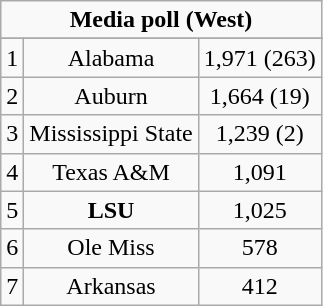<table class="wikitable">
<tr align="center">
<td align="center" Colspan="3"><strong>Media poll (West)</strong></td>
</tr>
<tr align="center">
</tr>
<tr align="center">
<td>1</td>
<td>Alabama</td>
<td>1,971 (263)</td>
</tr>
<tr align="center">
<td>2</td>
<td>Auburn</td>
<td>1,664 (19)</td>
</tr>
<tr align="center">
<td>3</td>
<td>Mississippi State</td>
<td>1,239 (2)</td>
</tr>
<tr align="center">
<td>4</td>
<td>Texas A&M</td>
<td>1,091</td>
</tr>
<tr align="center">
<td>5</td>
<td><strong>LSU</strong></td>
<td>1,025</td>
</tr>
<tr align="center">
<td>6</td>
<td>Ole Miss</td>
<td>578</td>
</tr>
<tr align="center">
<td>7</td>
<td>Arkansas</td>
<td>412</td>
</tr>
</table>
